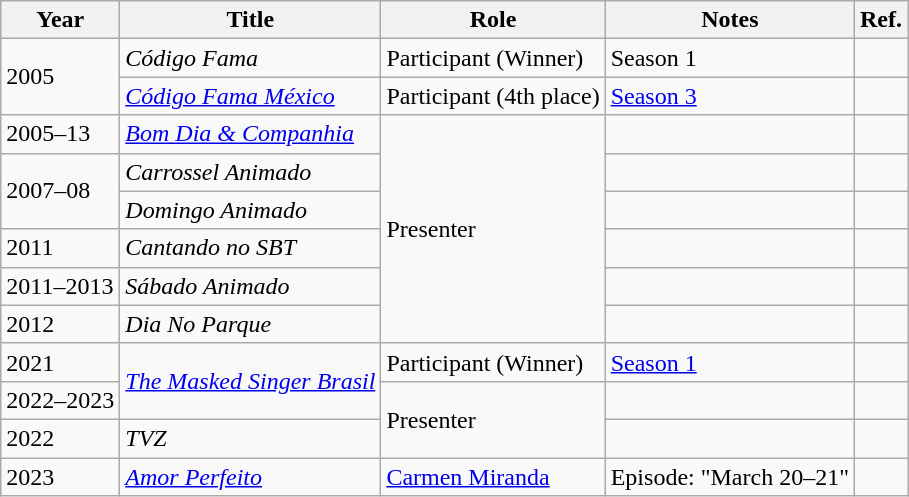<table class="wikitable">
<tr>
<th>Year</th>
<th>Title</th>
<th>Role</th>
<th>Notes</th>
<th><abbr>Ref.</abbr></th>
</tr>
<tr>
<td rowspan="2">2005</td>
<td><em>Código Fama</em></td>
<td rowspan="1">Participant (Winner)</td>
<td>Season 1</td>
<td></td>
</tr>
<tr>
<td><em><a href='#'>Código Fama México</a></em></td>
<td rowspan="1">Participant (4th place)</td>
<td><a href='#'>Season 3</a></td>
<td></td>
</tr>
<tr>
<td>2005–13</td>
<td><em><a href='#'>Bom Dia & Companhia</a></em></td>
<td rowspan="6">Presenter</td>
<td></td>
<td></td>
</tr>
<tr>
<td rowspan="2">2007–08</td>
<td><em>Carrossel Animado</em></td>
<td></td>
<td></td>
</tr>
<tr>
<td><em>Domingo Animado</em></td>
<td></td>
<td></td>
</tr>
<tr>
<td>2011</td>
<td><em>Cantando no SBT</em></td>
<td></td>
<td></td>
</tr>
<tr>
<td>2011–2013</td>
<td><em>Sábado Animado</em></td>
<td></td>
<td></td>
</tr>
<tr>
<td>2012</td>
<td><em>Dia No Parque</em></td>
<td></td>
<td></td>
</tr>
<tr>
<td>2021</td>
<td rowspan="2"><em><a href='#'>The Masked Singer Brasil</a></em></td>
<td>Participant (Winner)</td>
<td><a href='#'>Season 1</a></td>
<td></td>
</tr>
<tr>
<td>2022–2023</td>
<td rowspan="2">Presenter</td>
<td></td>
<td></td>
</tr>
<tr>
<td>2022</td>
<td><em>TVZ</em></td>
<td></td>
<td></td>
</tr>
<tr>
<td>2023</td>
<td><em><a href='#'>Amor Perfeito</a></em></td>
<td><a href='#'>Carmen Miranda</a></td>
<td>Episode: "March 20–21"</td>
<td></td>
</tr>
</table>
